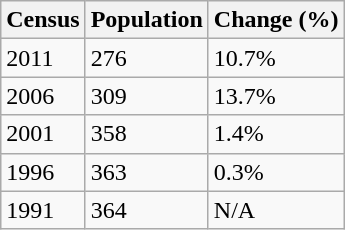<table class="wikitable">
<tr>
<th>Census</th>
<th>Population</th>
<th>Change (%)</th>
</tr>
<tr>
<td>2011</td>
<td>276</td>
<td> 10.7%</td>
</tr>
<tr>
<td>2006</td>
<td>309</td>
<td> 13.7%</td>
</tr>
<tr>
<td>2001</td>
<td>358</td>
<td> 1.4%</td>
</tr>
<tr>
<td>1996</td>
<td>363</td>
<td> 0.3%</td>
</tr>
<tr>
<td>1991</td>
<td>364</td>
<td>N/A</td>
</tr>
</table>
